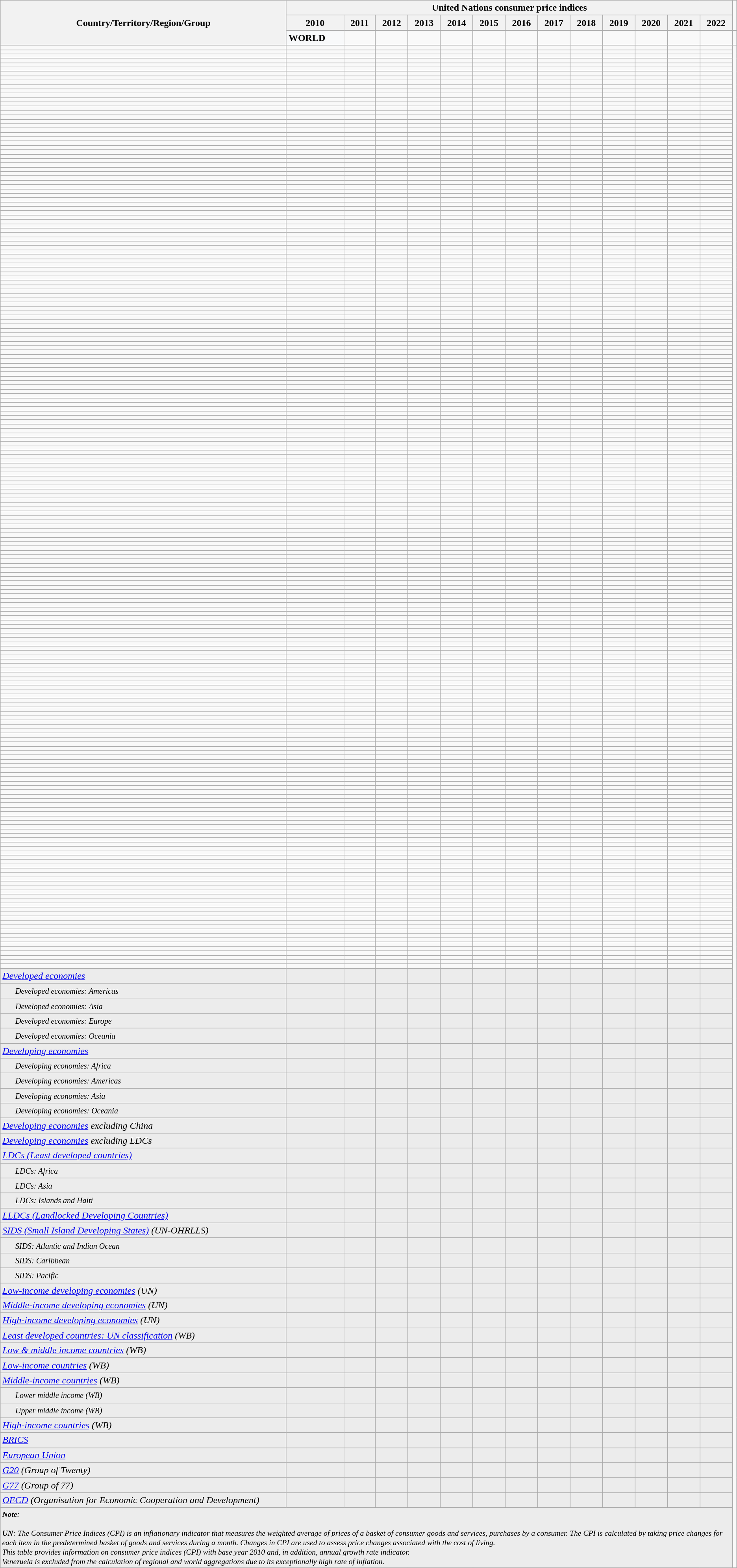<table class="mw-datatable wikitable sortable sticky-header-multi static-row-numbers sort-under" style="text-align:right;">
<tr>
<th rowspan=3>Country/Territory/Region/Group</th>
<th colspan="13">United Nations consumer price indices</th>
</tr>
<tr>
<th>2010</th>
<th>2011</th>
<th>2012</th>
<th>2013</th>
<th>2014</th>
<th>2015</th>
<th>2016</th>
<th>2017</th>
<th>2018</th>
<th>2019</th>
<th>2020</th>
<th>2021</th>
<th>2022</th>
</tr>
<tr class="sortbottom static-row-header" style="font-weight:bold;">
<td style="background-color:#f8f9fa; text-align:left;"> WORLD</td>
<td></td>
<td></td>
<td></td>
<td></td>
<td></td>
<td></td>
<td></td>
<td></td>
<td></td>
<td></td>
<td></td>
<td></td>
<td></td>
</tr>
<tr>
<td></td>
<td></td>
<td></td>
<td></td>
<td></td>
<td></td>
<td></td>
<td></td>
<td></td>
<td></td>
<td></td>
<td></td>
<td></td>
<td></td>
</tr>
<tr>
<td></td>
<td></td>
<td></td>
<td></td>
<td></td>
<td></td>
<td></td>
<td></td>
<td></td>
<td></td>
<td></td>
<td></td>
<td></td>
<td></td>
</tr>
<tr>
<td></td>
<td></td>
<td></td>
<td></td>
<td></td>
<td></td>
<td></td>
<td></td>
<td></td>
<td></td>
<td></td>
<td></td>
<td></td>
<td></td>
</tr>
<tr>
<td></td>
<td></td>
<td></td>
<td></td>
<td></td>
<td></td>
<td></td>
<td></td>
<td></td>
<td></td>
<td></td>
<td></td>
<td></td>
<td></td>
</tr>
<tr>
<td></td>
<td></td>
<td></td>
<td></td>
<td></td>
<td></td>
<td></td>
<td></td>
<td></td>
<td></td>
<td></td>
<td></td>
<td></td>
<td></td>
</tr>
<tr>
<td></td>
<td></td>
<td></td>
<td></td>
<td></td>
<td></td>
<td></td>
<td></td>
<td></td>
<td></td>
<td></td>
<td></td>
<td></td>
<td></td>
</tr>
<tr>
<td></td>
<td></td>
<td></td>
<td></td>
<td></td>
<td></td>
<td></td>
<td></td>
<td></td>
<td></td>
<td></td>
<td></td>
<td></td>
<td></td>
</tr>
<tr>
<td></td>
<td></td>
<td></td>
<td></td>
<td></td>
<td></td>
<td></td>
<td></td>
<td></td>
<td></td>
<td></td>
<td></td>
<td></td>
<td></td>
</tr>
<tr>
<td></td>
<td></td>
<td></td>
<td></td>
<td></td>
<td></td>
<td></td>
<td></td>
<td></td>
<td></td>
<td></td>
<td></td>
<td></td>
<td></td>
</tr>
<tr>
<td></td>
<td></td>
<td></td>
<td></td>
<td></td>
<td></td>
<td></td>
<td></td>
<td></td>
<td></td>
<td></td>
<td></td>
<td></td>
<td></td>
</tr>
<tr>
<td></td>
<td></td>
<td></td>
<td></td>
<td></td>
<td></td>
<td></td>
<td></td>
<td></td>
<td></td>
<td></td>
<td></td>
<td></td>
<td></td>
</tr>
<tr>
<td></td>
<td></td>
<td></td>
<td></td>
<td></td>
<td></td>
<td></td>
<td></td>
<td></td>
<td></td>
<td></td>
<td></td>
<td></td>
<td></td>
</tr>
<tr>
<td></td>
<td></td>
<td></td>
<td></td>
<td></td>
<td></td>
<td></td>
<td></td>
<td></td>
<td></td>
<td></td>
<td></td>
<td></td>
<td></td>
</tr>
<tr>
<td></td>
<td></td>
<td></td>
<td></td>
<td></td>
<td></td>
<td></td>
<td></td>
<td></td>
<td></td>
<td></td>
<td></td>
<td></td>
<td></td>
</tr>
<tr>
<td></td>
<td></td>
<td></td>
<td></td>
<td></td>
<td></td>
<td></td>
<td></td>
<td></td>
<td></td>
<td></td>
<td></td>
<td></td>
<td></td>
</tr>
<tr>
<td></td>
<td></td>
<td></td>
<td></td>
<td></td>
<td></td>
<td></td>
<td></td>
<td></td>
<td></td>
<td></td>
<td></td>
<td></td>
<td></td>
</tr>
<tr>
<td></td>
<td></td>
<td></td>
<td></td>
<td></td>
<td></td>
<td></td>
<td></td>
<td></td>
<td></td>
<td></td>
<td></td>
<td></td>
<td></td>
</tr>
<tr>
<td></td>
<td></td>
<td></td>
<td></td>
<td></td>
<td></td>
<td></td>
<td></td>
<td></td>
<td></td>
<td></td>
<td></td>
<td></td>
<td></td>
</tr>
<tr>
<td></td>
<td></td>
<td></td>
<td></td>
<td></td>
<td></td>
<td></td>
<td></td>
<td></td>
<td></td>
<td></td>
<td></td>
<td></td>
<td></td>
</tr>
<tr>
<td></td>
<td></td>
<td></td>
<td></td>
<td></td>
<td></td>
<td></td>
<td></td>
<td></td>
<td></td>
<td></td>
<td></td>
<td></td>
<td></td>
</tr>
<tr>
<td></td>
<td></td>
<td></td>
<td></td>
<td></td>
<td></td>
<td></td>
<td></td>
<td></td>
<td></td>
<td></td>
<td></td>
<td></td>
<td></td>
</tr>
<tr>
<td></td>
<td></td>
<td></td>
<td></td>
<td></td>
<td></td>
<td></td>
<td></td>
<td></td>
<td></td>
<td></td>
<td></td>
<td></td>
<td></td>
</tr>
<tr>
<td></td>
<td></td>
<td></td>
<td></td>
<td></td>
<td></td>
<td></td>
<td></td>
<td></td>
<td></td>
<td></td>
<td></td>
<td></td>
<td></td>
</tr>
<tr>
<td></td>
<td></td>
<td></td>
<td></td>
<td></td>
<td></td>
<td></td>
<td></td>
<td></td>
<td></td>
<td></td>
<td></td>
<td></td>
<td></td>
</tr>
<tr>
<td></td>
<td></td>
<td></td>
<td></td>
<td></td>
<td></td>
<td></td>
<td></td>
<td></td>
<td></td>
<td></td>
<td></td>
<td></td>
<td></td>
</tr>
<tr>
<td></td>
<td></td>
<td></td>
<td></td>
<td></td>
<td></td>
<td></td>
<td></td>
<td></td>
<td></td>
<td></td>
<td></td>
<td></td>
<td></td>
</tr>
<tr>
<td></td>
<td></td>
<td></td>
<td></td>
<td></td>
<td></td>
<td></td>
<td></td>
<td></td>
<td></td>
<td></td>
<td></td>
<td></td>
<td></td>
</tr>
<tr>
<td></td>
<td></td>
<td></td>
<td></td>
<td></td>
<td></td>
<td></td>
<td></td>
<td></td>
<td></td>
<td></td>
<td></td>
<td></td>
<td></td>
</tr>
<tr>
<td></td>
<td></td>
<td></td>
<td></td>
<td></td>
<td></td>
<td></td>
<td></td>
<td></td>
<td></td>
<td></td>
<td></td>
<td></td>
<td></td>
</tr>
<tr>
<td></td>
<td></td>
<td></td>
<td></td>
<td></td>
<td></td>
<td></td>
<td></td>
<td></td>
<td></td>
<td></td>
<td></td>
<td></td>
<td></td>
</tr>
<tr>
<td></td>
<td></td>
<td></td>
<td></td>
<td></td>
<td></td>
<td></td>
<td></td>
<td></td>
<td></td>
<td></td>
<td></td>
<td></td>
<td></td>
</tr>
<tr>
<td></td>
<td></td>
<td></td>
<td></td>
<td></td>
<td></td>
<td></td>
<td></td>
<td></td>
<td></td>
<td></td>
<td></td>
<td></td>
<td></td>
</tr>
<tr>
<td></td>
<td></td>
<td></td>
<td></td>
<td></td>
<td></td>
<td></td>
<td></td>
<td></td>
<td></td>
<td></td>
<td></td>
<td></td>
<td></td>
</tr>
<tr>
<td></td>
<td></td>
<td></td>
<td></td>
<td></td>
<td></td>
<td></td>
<td></td>
<td></td>
<td></td>
<td></td>
<td></td>
<td></td>
<td></td>
</tr>
<tr>
<td></td>
<td></td>
<td></td>
<td></td>
<td></td>
<td></td>
<td></td>
<td></td>
<td></td>
<td></td>
<td></td>
<td></td>
<td></td>
<td></td>
</tr>
<tr>
<td></td>
<td></td>
<td></td>
<td></td>
<td></td>
<td></td>
<td></td>
<td></td>
<td></td>
<td></td>
<td></td>
<td></td>
<td></td>
<td></td>
</tr>
<tr>
<td></td>
<td></td>
<td></td>
<td></td>
<td></td>
<td></td>
<td></td>
<td></td>
<td></td>
<td></td>
<td></td>
<td></td>
<td></td>
<td></td>
</tr>
<tr>
<td></td>
<td></td>
<td></td>
<td></td>
<td></td>
<td></td>
<td></td>
<td></td>
<td></td>
<td></td>
<td></td>
<td></td>
<td></td>
<td></td>
</tr>
<tr>
<td></td>
<td></td>
<td></td>
<td></td>
<td></td>
<td></td>
<td></td>
<td></td>
<td></td>
<td></td>
<td></td>
<td></td>
<td></td>
<td></td>
</tr>
<tr>
<td></td>
<td></td>
<td></td>
<td></td>
<td></td>
<td></td>
<td></td>
<td></td>
<td></td>
<td></td>
<td></td>
<td></td>
<td></td>
<td></td>
</tr>
<tr>
<td></td>
<td></td>
<td></td>
<td></td>
<td></td>
<td></td>
<td></td>
<td></td>
<td></td>
<td></td>
<td></td>
<td></td>
<td></td>
<td></td>
</tr>
<tr>
<td></td>
<td></td>
<td></td>
<td></td>
<td></td>
<td></td>
<td></td>
<td></td>
<td></td>
<td></td>
<td></td>
<td></td>
<td></td>
<td></td>
</tr>
<tr>
<td></td>
<td></td>
<td></td>
<td></td>
<td></td>
<td></td>
<td></td>
<td></td>
<td></td>
<td></td>
<td></td>
<td></td>
<td></td>
<td></td>
</tr>
<tr>
<td></td>
<td></td>
<td></td>
<td></td>
<td></td>
<td></td>
<td></td>
<td></td>
<td></td>
<td></td>
<td></td>
<td></td>
<td></td>
<td></td>
</tr>
<tr>
<td></td>
<td></td>
<td></td>
<td></td>
<td></td>
<td></td>
<td></td>
<td></td>
<td></td>
<td></td>
<td></td>
<td></td>
<td></td>
<td></td>
</tr>
<tr>
<td></td>
<td></td>
<td></td>
<td></td>
<td></td>
<td></td>
<td></td>
<td></td>
<td></td>
<td></td>
<td></td>
<td></td>
<td></td>
<td></td>
</tr>
<tr>
<td></td>
<td></td>
<td></td>
<td></td>
<td></td>
<td></td>
<td></td>
<td></td>
<td></td>
<td></td>
<td></td>
<td></td>
<td></td>
<td></td>
</tr>
<tr>
<td></td>
<td></td>
<td></td>
<td></td>
<td></td>
<td></td>
<td></td>
<td></td>
<td></td>
<td></td>
<td></td>
<td></td>
<td></td>
<td></td>
</tr>
<tr>
<td></td>
<td></td>
<td></td>
<td></td>
<td></td>
<td></td>
<td></td>
<td></td>
<td></td>
<td></td>
<td></td>
<td></td>
<td></td>
<td></td>
</tr>
<tr>
<td></td>
<td></td>
<td></td>
<td></td>
<td></td>
<td></td>
<td></td>
<td></td>
<td></td>
<td></td>
<td></td>
<td></td>
<td></td>
<td></td>
</tr>
<tr>
<td></td>
<td></td>
<td></td>
<td></td>
<td></td>
<td></td>
<td></td>
<td></td>
<td></td>
<td></td>
<td></td>
<td></td>
<td></td>
<td></td>
</tr>
<tr>
<td></td>
<td></td>
<td></td>
<td></td>
<td></td>
<td></td>
<td></td>
<td></td>
<td></td>
<td></td>
<td></td>
<td></td>
<td></td>
<td></td>
</tr>
<tr>
<td></td>
<td></td>
<td></td>
<td></td>
<td></td>
<td></td>
<td></td>
<td></td>
<td></td>
<td></td>
<td></td>
<td></td>
<td></td>
<td></td>
</tr>
<tr>
<td></td>
<td></td>
<td></td>
<td></td>
<td></td>
<td></td>
<td></td>
<td></td>
<td></td>
<td></td>
<td></td>
<td></td>
<td></td>
<td></td>
</tr>
<tr>
<td></td>
<td></td>
<td></td>
<td></td>
<td></td>
<td></td>
<td></td>
<td></td>
<td></td>
<td></td>
<td></td>
<td></td>
<td></td>
<td></td>
</tr>
<tr>
<td></td>
<td></td>
<td></td>
<td></td>
<td></td>
<td></td>
<td></td>
<td></td>
<td></td>
<td></td>
<td></td>
<td></td>
<td></td>
<td></td>
</tr>
<tr>
<td></td>
<td></td>
<td></td>
<td></td>
<td></td>
<td></td>
<td></td>
<td></td>
<td></td>
<td></td>
<td></td>
<td></td>
<td></td>
<td></td>
</tr>
<tr>
<td></td>
<td></td>
<td></td>
<td></td>
<td></td>
<td></td>
<td></td>
<td></td>
<td></td>
<td></td>
<td></td>
<td></td>
<td></td>
<td></td>
</tr>
<tr>
<td></td>
<td></td>
<td></td>
<td></td>
<td></td>
<td></td>
<td></td>
<td></td>
<td></td>
<td></td>
<td></td>
<td></td>
<td></td>
<td></td>
</tr>
<tr>
<td></td>
<td></td>
<td></td>
<td></td>
<td></td>
<td></td>
<td></td>
<td></td>
<td></td>
<td></td>
<td></td>
<td></td>
<td></td>
<td></td>
</tr>
<tr>
<td></td>
<td></td>
<td></td>
<td></td>
<td></td>
<td></td>
<td></td>
<td></td>
<td></td>
<td></td>
<td></td>
<td></td>
<td></td>
<td></td>
</tr>
<tr>
<td></td>
<td></td>
<td></td>
<td></td>
<td></td>
<td></td>
<td></td>
<td></td>
<td></td>
<td></td>
<td></td>
<td></td>
<td></td>
<td></td>
</tr>
<tr>
<td></td>
<td></td>
<td></td>
<td></td>
<td></td>
<td></td>
<td></td>
<td></td>
<td></td>
<td></td>
<td></td>
<td></td>
<td></td>
<td></td>
</tr>
<tr>
<td></td>
<td></td>
<td></td>
<td></td>
<td></td>
<td></td>
<td></td>
<td></td>
<td></td>
<td></td>
<td></td>
<td></td>
<td></td>
<td></td>
</tr>
<tr>
<td></td>
<td></td>
<td></td>
<td></td>
<td></td>
<td></td>
<td></td>
<td></td>
<td></td>
<td></td>
<td></td>
<td></td>
<td></td>
<td></td>
</tr>
<tr>
<td></td>
<td></td>
<td></td>
<td></td>
<td></td>
<td></td>
<td></td>
<td></td>
<td></td>
<td></td>
<td></td>
<td></td>
<td></td>
<td></td>
</tr>
<tr>
<td></td>
<td></td>
<td></td>
<td></td>
<td></td>
<td></td>
<td></td>
<td></td>
<td></td>
<td></td>
<td></td>
<td></td>
<td></td>
<td></td>
</tr>
<tr>
<td></td>
<td></td>
<td></td>
<td></td>
<td></td>
<td></td>
<td></td>
<td></td>
<td></td>
<td></td>
<td></td>
<td></td>
<td></td>
<td></td>
</tr>
<tr>
<td></td>
<td></td>
<td></td>
<td></td>
<td></td>
<td></td>
<td></td>
<td></td>
<td></td>
<td></td>
<td></td>
<td></td>
<td></td>
<td></td>
</tr>
<tr>
<td></td>
<td></td>
<td></td>
<td></td>
<td></td>
<td></td>
<td></td>
<td></td>
<td></td>
<td></td>
<td></td>
<td></td>
<td></td>
<td></td>
</tr>
<tr>
<td></td>
<td></td>
<td></td>
<td></td>
<td></td>
<td></td>
<td></td>
<td></td>
<td></td>
<td></td>
<td></td>
<td></td>
<td></td>
<td></td>
</tr>
<tr>
<td></td>
<td></td>
<td></td>
<td></td>
<td></td>
<td></td>
<td></td>
<td></td>
<td></td>
<td></td>
<td></td>
<td></td>
<td></td>
<td></td>
</tr>
<tr>
<td></td>
<td></td>
<td></td>
<td></td>
<td></td>
<td></td>
<td></td>
<td></td>
<td></td>
<td></td>
<td></td>
<td></td>
<td></td>
<td></td>
</tr>
<tr>
<td></td>
<td></td>
<td></td>
<td></td>
<td></td>
<td></td>
<td></td>
<td></td>
<td></td>
<td></td>
<td></td>
<td></td>
<td></td>
<td></td>
</tr>
<tr>
<td></td>
<td></td>
<td></td>
<td></td>
<td></td>
<td></td>
<td></td>
<td></td>
<td></td>
<td></td>
<td></td>
<td></td>
<td></td>
<td></td>
</tr>
<tr>
<td></td>
<td></td>
<td></td>
<td></td>
<td></td>
<td></td>
<td></td>
<td></td>
<td></td>
<td></td>
<td></td>
<td></td>
<td></td>
<td></td>
</tr>
<tr>
<td></td>
<td></td>
<td></td>
<td></td>
<td></td>
<td></td>
<td></td>
<td></td>
<td></td>
<td></td>
<td></td>
<td></td>
<td></td>
<td></td>
</tr>
<tr>
<td></td>
<td></td>
<td></td>
<td></td>
<td></td>
<td></td>
<td></td>
<td></td>
<td></td>
<td></td>
<td></td>
<td></td>
<td></td>
<td></td>
</tr>
<tr>
<td></td>
<td></td>
<td></td>
<td></td>
<td></td>
<td></td>
<td></td>
<td></td>
<td></td>
<td></td>
<td></td>
<td></td>
<td></td>
<td></td>
</tr>
<tr>
<td></td>
<td></td>
<td></td>
<td></td>
<td></td>
<td></td>
<td></td>
<td></td>
<td></td>
<td></td>
<td></td>
<td></td>
<td></td>
<td></td>
</tr>
<tr>
<td></td>
<td></td>
<td></td>
<td></td>
<td></td>
<td></td>
<td></td>
<td></td>
<td></td>
<td></td>
<td></td>
<td></td>
<td></td>
<td></td>
</tr>
<tr>
<td></td>
<td></td>
<td></td>
<td></td>
<td></td>
<td></td>
<td></td>
<td></td>
<td></td>
<td></td>
<td></td>
<td></td>
<td></td>
<td></td>
</tr>
<tr>
<td></td>
<td></td>
<td></td>
<td></td>
<td></td>
<td></td>
<td></td>
<td></td>
<td></td>
<td></td>
<td></td>
<td></td>
<td></td>
<td></td>
</tr>
<tr>
<td></td>
<td></td>
<td></td>
<td></td>
<td></td>
<td></td>
<td></td>
<td></td>
<td></td>
<td></td>
<td></td>
<td></td>
<td></td>
<td></td>
</tr>
<tr>
<td></td>
<td></td>
<td></td>
<td></td>
<td></td>
<td></td>
<td></td>
<td></td>
<td></td>
<td></td>
<td></td>
<td></td>
<td></td>
<td></td>
</tr>
<tr>
<td></td>
<td></td>
<td></td>
<td></td>
<td></td>
<td></td>
<td></td>
<td></td>
<td></td>
<td></td>
<td></td>
<td></td>
<td></td>
<td></td>
</tr>
<tr>
<td></td>
<td></td>
<td></td>
<td></td>
<td></td>
<td></td>
<td></td>
<td></td>
<td></td>
<td></td>
<td></td>
<td></td>
<td></td>
<td></td>
</tr>
<tr>
<td></td>
<td></td>
<td></td>
<td></td>
<td></td>
<td></td>
<td></td>
<td></td>
<td></td>
<td></td>
<td></td>
<td></td>
<td></td>
<td></td>
</tr>
<tr>
<td></td>
<td></td>
<td></td>
<td></td>
<td></td>
<td></td>
<td></td>
<td></td>
<td></td>
<td></td>
<td></td>
<td></td>
<td></td>
<td></td>
</tr>
<tr>
<td></td>
<td></td>
<td></td>
<td></td>
<td></td>
<td></td>
<td></td>
<td></td>
<td></td>
<td></td>
<td></td>
<td></td>
<td></td>
<td></td>
</tr>
<tr>
<td></td>
<td></td>
<td></td>
<td></td>
<td></td>
<td></td>
<td></td>
<td></td>
<td></td>
<td></td>
<td></td>
<td></td>
<td></td>
<td></td>
</tr>
<tr>
<td></td>
<td></td>
<td></td>
<td></td>
<td></td>
<td></td>
<td></td>
<td></td>
<td></td>
<td></td>
<td></td>
<td></td>
<td></td>
<td></td>
</tr>
<tr>
<td></td>
<td></td>
<td></td>
<td></td>
<td></td>
<td></td>
<td></td>
<td></td>
<td></td>
<td></td>
<td></td>
<td></td>
<td></td>
<td></td>
</tr>
<tr>
<td></td>
<td></td>
<td></td>
<td></td>
<td></td>
<td></td>
<td></td>
<td></td>
<td></td>
<td></td>
<td></td>
<td></td>
<td></td>
<td></td>
</tr>
<tr>
<td></td>
<td></td>
<td></td>
<td></td>
<td></td>
<td></td>
<td></td>
<td></td>
<td></td>
<td></td>
<td></td>
<td></td>
<td></td>
<td></td>
</tr>
<tr>
<td></td>
<td></td>
<td></td>
<td></td>
<td></td>
<td></td>
<td></td>
<td></td>
<td></td>
<td></td>
<td></td>
<td></td>
<td></td>
<td></td>
</tr>
<tr>
<td></td>
<td></td>
<td></td>
<td></td>
<td></td>
<td></td>
<td></td>
<td></td>
<td></td>
<td></td>
<td></td>
<td></td>
<td></td>
<td></td>
</tr>
<tr>
<td></td>
<td></td>
<td></td>
<td></td>
<td></td>
<td></td>
<td></td>
<td></td>
<td></td>
<td></td>
<td></td>
<td></td>
<td></td>
<td></td>
</tr>
<tr>
<td></td>
<td></td>
<td></td>
<td></td>
<td></td>
<td></td>
<td></td>
<td></td>
<td></td>
<td></td>
<td></td>
<td></td>
<td></td>
<td></td>
</tr>
<tr>
<td></td>
<td></td>
<td></td>
<td></td>
<td></td>
<td></td>
<td></td>
<td></td>
<td></td>
<td></td>
<td></td>
<td></td>
<td></td>
<td></td>
</tr>
<tr>
<td></td>
<td></td>
<td></td>
<td></td>
<td></td>
<td></td>
<td></td>
<td></td>
<td></td>
<td></td>
<td></td>
<td></td>
<td></td>
<td></td>
</tr>
<tr>
<td></td>
<td></td>
<td></td>
<td></td>
<td></td>
<td></td>
<td></td>
<td></td>
<td></td>
<td></td>
<td></td>
<td></td>
<td></td>
<td></td>
</tr>
<tr>
<td></td>
<td></td>
<td></td>
<td></td>
<td></td>
<td></td>
<td></td>
<td></td>
<td></td>
<td></td>
<td></td>
<td></td>
<td></td>
<td></td>
</tr>
<tr>
<td></td>
<td></td>
<td></td>
<td></td>
<td></td>
<td></td>
<td></td>
<td></td>
<td></td>
<td></td>
<td></td>
<td></td>
<td></td>
<td></td>
</tr>
<tr>
<td></td>
<td></td>
<td></td>
<td></td>
<td></td>
<td></td>
<td></td>
<td></td>
<td></td>
<td></td>
<td></td>
<td></td>
<td></td>
<td></td>
</tr>
<tr>
<td></td>
<td></td>
<td></td>
<td></td>
<td></td>
<td></td>
<td></td>
<td></td>
<td></td>
<td></td>
<td></td>
<td></td>
<td></td>
<td></td>
</tr>
<tr>
<td></td>
<td></td>
<td></td>
<td></td>
<td></td>
<td></td>
<td></td>
<td></td>
<td></td>
<td></td>
<td></td>
<td></td>
<td></td>
<td></td>
</tr>
<tr>
<td></td>
<td></td>
<td></td>
<td></td>
<td></td>
<td></td>
<td></td>
<td></td>
<td></td>
<td></td>
<td></td>
<td></td>
<td></td>
<td></td>
</tr>
<tr>
<td></td>
<td></td>
<td></td>
<td></td>
<td></td>
<td></td>
<td></td>
<td></td>
<td></td>
<td></td>
<td></td>
<td></td>
<td></td>
<td></td>
</tr>
<tr>
<td></td>
<td></td>
<td></td>
<td></td>
<td></td>
<td></td>
<td></td>
<td></td>
<td></td>
<td></td>
<td></td>
<td></td>
<td></td>
<td></td>
</tr>
<tr>
<td></td>
<td></td>
<td></td>
<td></td>
<td></td>
<td></td>
<td></td>
<td></td>
<td></td>
<td></td>
<td></td>
<td></td>
<td></td>
<td></td>
</tr>
<tr>
<td></td>
<td></td>
<td></td>
<td></td>
<td></td>
<td></td>
<td></td>
<td></td>
<td></td>
<td></td>
<td></td>
<td></td>
<td></td>
<td></td>
</tr>
<tr>
<td></td>
<td></td>
<td></td>
<td></td>
<td></td>
<td></td>
<td></td>
<td></td>
<td></td>
<td></td>
<td></td>
<td></td>
<td></td>
<td></td>
</tr>
<tr>
<td></td>
<td></td>
<td></td>
<td></td>
<td></td>
<td></td>
<td></td>
<td></td>
<td></td>
<td></td>
<td></td>
<td></td>
<td></td>
<td></td>
</tr>
<tr>
<td></td>
<td></td>
<td></td>
<td></td>
<td></td>
<td></td>
<td></td>
<td></td>
<td></td>
<td></td>
<td></td>
<td></td>
<td></td>
<td></td>
</tr>
<tr>
<td></td>
<td></td>
<td></td>
<td></td>
<td></td>
<td></td>
<td></td>
<td></td>
<td></td>
<td></td>
<td></td>
<td></td>
<td></td>
<td></td>
</tr>
<tr>
<td></td>
<td></td>
<td></td>
<td></td>
<td></td>
<td></td>
<td></td>
<td></td>
<td></td>
<td></td>
<td></td>
<td></td>
<td></td>
<td></td>
</tr>
<tr>
<td></td>
<td></td>
<td></td>
<td></td>
<td></td>
<td></td>
<td></td>
<td></td>
<td></td>
<td></td>
<td></td>
<td></td>
<td></td>
<td></td>
</tr>
<tr>
<td></td>
<td></td>
<td></td>
<td></td>
<td></td>
<td></td>
<td></td>
<td></td>
<td></td>
<td></td>
<td></td>
<td></td>
<td></td>
<td></td>
</tr>
<tr>
<td></td>
<td></td>
<td></td>
<td></td>
<td></td>
<td></td>
<td></td>
<td></td>
<td></td>
<td></td>
<td></td>
<td></td>
<td></td>
<td></td>
</tr>
<tr>
<td></td>
<td></td>
<td></td>
<td></td>
<td></td>
<td></td>
<td></td>
<td></td>
<td></td>
<td></td>
<td></td>
<td></td>
<td></td>
<td></td>
</tr>
<tr>
<td></td>
<td></td>
<td></td>
<td></td>
<td></td>
<td></td>
<td></td>
<td></td>
<td></td>
<td></td>
<td></td>
<td></td>
<td></td>
<td></td>
</tr>
<tr>
<td></td>
<td></td>
<td></td>
<td></td>
<td></td>
<td></td>
<td></td>
<td></td>
<td></td>
<td></td>
<td></td>
<td></td>
<td></td>
<td></td>
</tr>
<tr>
<td></td>
<td></td>
<td></td>
<td></td>
<td></td>
<td></td>
<td></td>
<td></td>
<td></td>
<td></td>
<td></td>
<td></td>
<td></td>
<td></td>
</tr>
<tr>
<td></td>
<td></td>
<td></td>
<td></td>
<td></td>
<td></td>
<td></td>
<td></td>
<td></td>
<td></td>
<td></td>
<td></td>
<td></td>
<td></td>
</tr>
<tr>
<td></td>
<td></td>
<td></td>
<td></td>
<td></td>
<td></td>
<td></td>
<td></td>
<td></td>
<td></td>
<td></td>
<td></td>
<td></td>
<td></td>
</tr>
<tr>
<td></td>
<td></td>
<td></td>
<td></td>
<td></td>
<td></td>
<td></td>
<td></td>
<td></td>
<td></td>
<td></td>
<td></td>
<td></td>
<td></td>
</tr>
<tr>
<td></td>
<td></td>
<td></td>
<td></td>
<td></td>
<td></td>
<td></td>
<td></td>
<td></td>
<td></td>
<td></td>
<td></td>
<td></td>
<td></td>
</tr>
<tr>
<td></td>
<td></td>
<td></td>
<td></td>
<td></td>
<td></td>
<td></td>
<td></td>
<td></td>
<td></td>
<td></td>
<td></td>
<td></td>
<td></td>
</tr>
<tr>
<td></td>
<td></td>
<td></td>
<td></td>
<td></td>
<td></td>
<td></td>
<td></td>
<td></td>
<td></td>
<td></td>
<td></td>
<td></td>
<td></td>
</tr>
<tr>
<td></td>
<td></td>
<td></td>
<td></td>
<td></td>
<td></td>
<td></td>
<td></td>
<td></td>
<td></td>
<td></td>
<td></td>
<td></td>
<td></td>
</tr>
<tr>
<td></td>
<td></td>
<td></td>
<td></td>
<td></td>
<td></td>
<td></td>
<td></td>
<td></td>
<td></td>
<td></td>
<td></td>
<td></td>
<td></td>
</tr>
<tr>
<td></td>
<td></td>
<td></td>
<td></td>
<td></td>
<td></td>
<td></td>
<td></td>
<td></td>
<td></td>
<td></td>
<td></td>
<td></td>
<td></td>
</tr>
<tr>
<td></td>
<td></td>
<td></td>
<td></td>
<td></td>
<td></td>
<td></td>
<td></td>
<td></td>
<td></td>
<td></td>
<td></td>
<td></td>
<td></td>
</tr>
<tr>
<td></td>
<td></td>
<td></td>
<td></td>
<td></td>
<td></td>
<td></td>
<td></td>
<td></td>
<td></td>
<td></td>
<td></td>
<td></td>
<td></td>
</tr>
<tr>
<td></td>
<td></td>
<td></td>
<td></td>
<td></td>
<td></td>
<td></td>
<td></td>
<td></td>
<td></td>
<td></td>
<td></td>
<td></td>
<td></td>
</tr>
<tr>
<td></td>
<td></td>
<td></td>
<td></td>
<td></td>
<td></td>
<td></td>
<td></td>
<td></td>
<td></td>
<td></td>
<td></td>
<td></td>
<td></td>
</tr>
<tr>
<td></td>
<td></td>
<td></td>
<td></td>
<td></td>
<td></td>
<td></td>
<td></td>
<td></td>
<td></td>
<td></td>
<td></td>
<td></td>
<td></td>
</tr>
<tr>
<td></td>
<td></td>
<td></td>
<td></td>
<td></td>
<td></td>
<td></td>
<td></td>
<td></td>
<td></td>
<td></td>
<td></td>
<td></td>
<td></td>
</tr>
<tr>
<td></td>
<td></td>
<td></td>
<td></td>
<td></td>
<td></td>
<td></td>
<td></td>
<td></td>
<td></td>
<td></td>
<td></td>
<td></td>
<td></td>
</tr>
<tr>
<td></td>
<td></td>
<td></td>
<td></td>
<td></td>
<td></td>
<td></td>
<td></td>
<td></td>
<td></td>
<td></td>
<td></td>
<td></td>
<td></td>
</tr>
<tr>
<td></td>
<td></td>
<td></td>
<td></td>
<td></td>
<td></td>
<td></td>
<td></td>
<td></td>
<td></td>
<td></td>
<td></td>
<td></td>
<td></td>
</tr>
<tr>
<td></td>
<td></td>
<td></td>
<td></td>
<td></td>
<td></td>
<td></td>
<td></td>
<td></td>
<td></td>
<td></td>
<td></td>
<td></td>
<td></td>
</tr>
<tr>
<td></td>
<td></td>
<td></td>
<td></td>
<td></td>
<td></td>
<td></td>
<td></td>
<td></td>
<td></td>
<td></td>
<td></td>
<td></td>
<td></td>
</tr>
<tr>
<td></td>
<td></td>
<td></td>
<td></td>
<td></td>
<td></td>
<td></td>
<td></td>
<td></td>
<td></td>
<td></td>
<td></td>
<td></td>
<td></td>
</tr>
<tr>
<td></td>
<td></td>
<td></td>
<td></td>
<td></td>
<td></td>
<td></td>
<td></td>
<td></td>
<td></td>
<td></td>
<td></td>
<td></td>
<td></td>
</tr>
<tr>
<td></td>
<td></td>
<td></td>
<td></td>
<td></td>
<td></td>
<td></td>
<td></td>
<td></td>
<td></td>
<td></td>
<td></td>
<td></td>
<td></td>
</tr>
<tr>
<td></td>
<td></td>
<td></td>
<td></td>
<td></td>
<td></td>
<td></td>
<td></td>
<td></td>
<td></td>
<td></td>
<td></td>
<td></td>
<td></td>
</tr>
<tr>
<td></td>
<td></td>
<td></td>
<td></td>
<td></td>
<td></td>
<td></td>
<td></td>
<td></td>
<td></td>
<td></td>
<td></td>
<td></td>
<td></td>
</tr>
<tr>
<td></td>
<td></td>
<td></td>
<td></td>
<td></td>
<td></td>
<td></td>
<td></td>
<td></td>
<td></td>
<td></td>
<td></td>
<td></td>
<td></td>
</tr>
<tr>
<td></td>
<td></td>
<td></td>
<td></td>
<td></td>
<td></td>
<td></td>
<td></td>
<td></td>
<td></td>
<td></td>
<td></td>
<td></td>
<td></td>
</tr>
<tr>
<td></td>
<td></td>
<td></td>
<td></td>
<td></td>
<td></td>
<td></td>
<td></td>
<td></td>
<td></td>
<td></td>
<td></td>
<td></td>
<td></td>
</tr>
<tr>
<td></td>
<td></td>
<td></td>
<td></td>
<td></td>
<td></td>
<td></td>
<td></td>
<td></td>
<td></td>
<td></td>
<td></td>
<td></td>
<td></td>
</tr>
<tr>
<td></td>
<td></td>
<td></td>
<td></td>
<td></td>
<td></td>
<td></td>
<td></td>
<td></td>
<td></td>
<td></td>
<td></td>
<td></td>
<td></td>
</tr>
<tr>
<td></td>
<td></td>
<td></td>
<td></td>
<td></td>
<td></td>
<td></td>
<td></td>
<td></td>
<td></td>
<td></td>
<td></td>
<td></td>
<td></td>
</tr>
<tr>
<td></td>
<td></td>
<td></td>
<td></td>
<td></td>
<td></td>
<td></td>
<td></td>
<td></td>
<td></td>
<td></td>
<td></td>
<td></td>
<td></td>
</tr>
<tr>
<td></td>
<td></td>
<td></td>
<td></td>
<td></td>
<td></td>
<td></td>
<td></td>
<td></td>
<td></td>
<td></td>
<td></td>
<td></td>
<td></td>
</tr>
<tr>
<td></td>
<td></td>
<td></td>
<td></td>
<td></td>
<td></td>
<td></td>
<td></td>
<td></td>
<td></td>
<td></td>
<td></td>
<td></td>
<td></td>
</tr>
<tr>
<td></td>
<td></td>
<td></td>
<td></td>
<td></td>
<td></td>
<td></td>
<td></td>
<td></td>
<td></td>
<td></td>
<td></td>
<td></td>
<td></td>
</tr>
<tr>
<td></td>
<td></td>
<td></td>
<td></td>
<td></td>
<td></td>
<td></td>
<td></td>
<td></td>
<td></td>
<td></td>
<td></td>
<td></td>
<td></td>
</tr>
<tr>
<td></td>
<td></td>
<td></td>
<td></td>
<td></td>
<td></td>
<td></td>
<td></td>
<td></td>
<td></td>
<td></td>
<td></td>
<td></td>
<td></td>
</tr>
<tr>
<td></td>
<td></td>
<td></td>
<td></td>
<td></td>
<td></td>
<td></td>
<td></td>
<td></td>
<td></td>
<td></td>
<td></td>
<td></td>
<td></td>
</tr>
<tr>
<td></td>
<td></td>
<td></td>
<td></td>
<td></td>
<td></td>
<td></td>
<td></td>
<td></td>
<td></td>
<td></td>
<td></td>
<td></td>
<td></td>
</tr>
<tr>
<td></td>
<td></td>
<td></td>
<td></td>
<td></td>
<td></td>
<td></td>
<td></td>
<td></td>
<td></td>
<td></td>
<td></td>
<td></td>
<td></td>
</tr>
<tr>
<td></td>
<td></td>
<td></td>
<td></td>
<td></td>
<td></td>
<td></td>
<td></td>
<td></td>
<td></td>
<td></td>
<td></td>
<td></td>
<td></td>
</tr>
<tr>
<td></td>
<td></td>
<td></td>
<td></td>
<td></td>
<td></td>
<td></td>
<td></td>
<td></td>
<td></td>
<td></td>
<td></td>
<td></td>
<td></td>
</tr>
<tr>
<td></td>
<td></td>
<td></td>
<td></td>
<td></td>
<td></td>
<td></td>
<td></td>
<td></td>
<td></td>
<td></td>
<td></td>
<td></td>
<td></td>
</tr>
<tr>
<td></td>
<td></td>
<td></td>
<td></td>
<td></td>
<td></td>
<td></td>
<td></td>
<td></td>
<td></td>
<td></td>
<td></td>
<td></td>
<td></td>
</tr>
<tr>
<td></td>
<td></td>
<td></td>
<td></td>
<td></td>
<td></td>
<td></td>
<td></td>
<td></td>
<td></td>
<td></td>
<td></td>
<td></td>
<td></td>
</tr>
<tr>
<td></td>
<td></td>
<td></td>
<td></td>
<td></td>
<td></td>
<td></td>
<td></td>
<td></td>
<td></td>
<td></td>
<td></td>
<td></td>
<td></td>
</tr>
<tr>
<td></td>
<td></td>
<td></td>
<td></td>
<td></td>
<td></td>
<td></td>
<td></td>
<td></td>
<td></td>
<td></td>
<td></td>
<td></td>
<td></td>
</tr>
<tr>
<td></td>
<td></td>
<td></td>
<td></td>
<td></td>
<td></td>
<td></td>
<td></td>
<td></td>
<td></td>
<td></td>
<td></td>
<td></td>
<td></td>
</tr>
<tr>
<td></td>
<td></td>
<td></td>
<td></td>
<td></td>
<td></td>
<td></td>
<td></td>
<td></td>
<td></td>
<td></td>
<td></td>
<td></td>
<td></td>
</tr>
<tr>
<td></td>
<td></td>
<td></td>
<td></td>
<td></td>
<td></td>
<td></td>
<td></td>
<td></td>
<td></td>
<td></td>
<td></td>
<td></td>
<td></td>
</tr>
<tr>
<td></td>
<td></td>
<td></td>
<td></td>
<td></td>
<td></td>
<td></td>
<td></td>
<td></td>
<td></td>
<td></td>
<td></td>
<td></td>
<td></td>
</tr>
<tr>
<td></td>
<td></td>
<td></td>
<td></td>
<td></td>
<td></td>
<td></td>
<td></td>
<td></td>
<td></td>
<td></td>
<td></td>
<td></td>
<td></td>
</tr>
<tr>
<td></td>
<td></td>
<td></td>
<td></td>
<td></td>
<td></td>
<td></td>
<td></td>
<td></td>
<td></td>
<td></td>
<td></td>
<td></td>
<td></td>
</tr>
<tr>
<td></td>
<td></td>
<td></td>
<td></td>
<td></td>
<td></td>
<td></td>
<td></td>
<td></td>
<td></td>
<td></td>
<td></td>
<td></td>
<td></td>
</tr>
<tr>
<td></td>
<td></td>
<td></td>
<td></td>
<td></td>
<td></td>
<td></td>
<td></td>
<td></td>
<td></td>
<td></td>
<td></td>
<td></td>
<td></td>
</tr>
<tr>
<td></td>
<td></td>
<td></td>
<td></td>
<td></td>
<td></td>
<td></td>
<td></td>
<td></td>
<td></td>
<td></td>
<td></td>
<td></td>
<td></td>
</tr>
<tr>
<td></td>
<td></td>
<td></td>
<td></td>
<td></td>
<td></td>
<td></td>
<td></td>
<td></td>
<td></td>
<td></td>
<td></td>
<td></td>
<td></td>
</tr>
<tr>
<td></td>
<td></td>
<td></td>
<td></td>
<td></td>
<td></td>
<td></td>
<td></td>
<td></td>
<td></td>
<td></td>
<td></td>
<td></td>
<td></td>
</tr>
<tr>
<td></td>
<td></td>
<td></td>
<td></td>
<td></td>
<td></td>
<td></td>
<td></td>
<td></td>
<td></td>
<td></td>
<td></td>
<td></td>
<td></td>
</tr>
<tr>
<td></td>
<td></td>
<td></td>
<td></td>
<td></td>
<td></td>
<td></td>
<td></td>
<td></td>
<td></td>
<td></td>
<td></td>
<td></td>
<td></td>
</tr>
<tr>
<td></td>
<td></td>
<td></td>
<td></td>
<td></td>
<td></td>
<td></td>
<td></td>
<td></td>
<td></td>
<td></td>
<td></td>
<td></td>
<td></td>
</tr>
<tr>
<td></td>
<td></td>
<td></td>
<td></td>
<td></td>
<td></td>
<td></td>
<td></td>
<td></td>
<td></td>
<td></td>
<td></td>
<td></td>
<td></td>
</tr>
<tr>
<td></td>
<td></td>
<td></td>
<td></td>
<td></td>
<td></td>
<td></td>
<td></td>
<td></td>
<td></td>
<td></td>
<td></td>
<td></td>
<td></td>
</tr>
<tr>
<td></td>
<td></td>
<td></td>
<td></td>
<td></td>
<td></td>
<td></td>
<td></td>
<td></td>
<td></td>
<td></td>
<td></td>
<td></td>
<td></td>
</tr>
<tr>
<td></td>
<td></td>
<td></td>
<td></td>
<td></td>
<td></td>
<td></td>
<td></td>
<td></td>
<td></td>
<td></td>
<td></td>
<td></td>
<td></td>
</tr>
<tr>
<td></td>
<td></td>
<td></td>
<td></td>
<td></td>
<td></td>
<td></td>
<td></td>
<td></td>
<td></td>
<td></td>
<td></td>
<td></td>
<td></td>
</tr>
<tr>
<td></td>
<td></td>
<td></td>
<td></td>
<td></td>
<td></td>
<td></td>
<td></td>
<td></td>
<td></td>
<td></td>
<td></td>
<td></td>
<td></td>
</tr>
<tr>
<td></td>
<td></td>
<td></td>
<td></td>
<td></td>
<td></td>
<td></td>
<td></td>
<td></td>
<td></td>
<td></td>
<td></td>
<td></td>
<td></td>
</tr>
<tr>
<td></td>
<td></td>
<td></td>
<td></td>
<td></td>
<td></td>
<td></td>
<td></td>
<td></td>
<td></td>
<td></td>
<td></td>
<td></td>
<td></td>
</tr>
<tr>
<td></td>
<td></td>
<td></td>
<td></td>
<td></td>
<td></td>
<td></td>
<td></td>
<td></td>
<td></td>
<td></td>
<td></td>
<td></td>
<td></td>
</tr>
<tr>
<td></td>
<td></td>
<td></td>
<td></td>
<td></td>
<td></td>
<td></td>
<td></td>
<td></td>
<td></td>
<td></td>
<td></td>
<td></td>
<td></td>
</tr>
<tr>
<td></td>
<td></td>
<td></td>
<td></td>
<td></td>
<td></td>
<td></td>
<td></td>
<td></td>
<td></td>
<td></td>
<td></td>
<td></td>
<td></td>
</tr>
<tr>
<td></td>
<td></td>
<td></td>
<td></td>
<td></td>
<td></td>
<td></td>
<td></td>
<td></td>
<td></td>
<td></td>
<td></td>
<td></td>
<td></td>
</tr>
<tr>
<td></td>
<td></td>
<td></td>
<td></td>
<td></td>
<td></td>
<td></td>
<td></td>
<td></td>
<td></td>
<td></td>
<td></td>
<td></td>
<td></td>
</tr>
<tr>
<td></td>
<td></td>
<td></td>
<td></td>
<td></td>
<td></td>
<td></td>
<td></td>
<td></td>
<td></td>
<td></td>
<td></td>
<td></td>
<td></td>
</tr>
<tr>
<td></td>
<td></td>
<td></td>
<td></td>
<td></td>
<td></td>
<td></td>
<td></td>
<td></td>
<td></td>
<td></td>
<td></td>
<td></td>
<td></td>
</tr>
<tr>
<td></td>
<td></td>
<td></td>
<td></td>
<td></td>
<td></td>
<td></td>
<td></td>
<td></td>
<td></td>
<td></td>
<td></td>
<td></td>
<td></td>
</tr>
<tr>
<td></td>
<td></td>
<td></td>
<td></td>
<td></td>
<td></td>
<td></td>
<td></td>
<td></td>
<td></td>
<td></td>
<td></td>
<td></td>
<td></td>
</tr>
<tr>
<td></td>
<td></td>
<td></td>
<td></td>
<td></td>
<td></td>
<td></td>
<td></td>
<td></td>
<td></td>
<td></td>
<td></td>
<td></td>
<td></td>
</tr>
<tr>
<td></td>
<td></td>
<td></td>
<td></td>
<td></td>
<td></td>
<td></td>
<td></td>
<td></td>
<td></td>
<td></td>
<td></td>
<td></td>
<td></td>
</tr>
<tr>
<td></td>
<td></td>
<td></td>
<td></td>
<td></td>
<td></td>
<td></td>
<td></td>
<td></td>
<td></td>
<td></td>
<td></td>
<td></td>
<td></td>
</tr>
<tr>
<td></td>
<td></td>
<td></td>
<td></td>
<td></td>
<td></td>
<td></td>
<td></td>
<td></td>
<td></td>
<td></td>
<td></td>
<td></td>
<td></td>
</tr>
<tr>
<td></td>
<td></td>
<td></td>
<td></td>
<td></td>
<td></td>
<td></td>
<td></td>
<td></td>
<td></td>
<td></td>
<td></td>
<td></td>
<td></td>
</tr>
<tr>
<td></td>
<td></td>
<td></td>
<td></td>
<td></td>
<td></td>
<td></td>
<td></td>
<td></td>
<td></td>
<td></td>
<td></td>
<td></td>
<td></td>
</tr>
<tr>
<td></td>
<td></td>
<td></td>
<td></td>
<td></td>
<td></td>
<td></td>
<td></td>
<td></td>
<td></td>
<td></td>
<td></td>
<td></td>
<td></td>
</tr>
<tr>
<td></td>
<td></td>
<td></td>
<td></td>
<td></td>
<td></td>
<td></td>
<td></td>
<td></td>
<td></td>
<td></td>
<td></td>
<td></td>
<td></td>
</tr>
<tr>
<td></td>
<td></td>
<td></td>
<td></td>
<td></td>
<td></td>
<td></td>
<td></td>
<td></td>
<td></td>
<td></td>
<td></td>
<td></td>
<td></td>
</tr>
<tr>
<td></td>
<td></td>
<td></td>
<td></td>
<td></td>
<td></td>
<td></td>
<td></td>
<td></td>
<td></td>
<td></td>
<td></td>
<td></td>
<td></td>
</tr>
<tr class="sortbottom static-row-header" style="background-color:#ececec;">
<td style="text-align:left; font-style:italic;"><a href='#'>Developed economies</a></td>
<td></td>
<td></td>
<td></td>
<td></td>
<td></td>
<td></td>
<td></td>
<td></td>
<td></td>
<td></td>
<td></td>
<td></td>
<td></td>
</tr>
<tr class="sortbottom static-row-header" style="background-color:#ececec;">
<td style="text-align:left; font-style:italic; padding-left:25px;"><small>Developed economies: Americas</small></td>
<td></td>
<td></td>
<td></td>
<td></td>
<td></td>
<td></td>
<td></td>
<td></td>
<td></td>
<td></td>
<td></td>
<td></td>
<td></td>
</tr>
<tr class="sortbottom static-row-header" style="background-color:#ececec;">
<td style="text-align:left; font-style:italic; padding-left:25px;"><small>Developed economies: Asia</small></td>
<td></td>
<td></td>
<td></td>
<td></td>
<td></td>
<td></td>
<td></td>
<td></td>
<td></td>
<td></td>
<td></td>
<td></td>
<td></td>
</tr>
<tr class="sortbottom static-row-header" style="background-color:#ececec;">
<td style="text-align:left; font-style:italic; padding-left:25px;"><small>Developed economies: Europe</small></td>
<td></td>
<td></td>
<td></td>
<td></td>
<td></td>
<td></td>
<td></td>
<td></td>
<td></td>
<td></td>
<td></td>
<td></td>
<td></td>
</tr>
<tr class="sortbottom static-row-header" style="background-color:#ececec;">
<td style="text-align:left; font-style:italic; padding-left:25px;"><small>Developed economies: Oceania</small></td>
<td></td>
<td></td>
<td></td>
<td></td>
<td></td>
<td></td>
<td></td>
<td></td>
<td></td>
<td></td>
<td></td>
<td></td>
<td></td>
</tr>
<tr class="sortbottom static-row-header" style="background-color:#ececec;">
<td style="text-align:left; font-style:italic;"><a href='#'>Developing economies</a></td>
<td></td>
<td></td>
<td></td>
<td></td>
<td></td>
<td></td>
<td></td>
<td></td>
<td></td>
<td></td>
<td></td>
<td></td>
<td></td>
</tr>
<tr class="sortbottom static-row-header" style="background-color:#ececec;">
<td style="text-align:left; font-style:italic; padding-left:25px;"><small>Developing economies: Africa</small></td>
<td></td>
<td></td>
<td></td>
<td></td>
<td></td>
<td></td>
<td></td>
<td></td>
<td></td>
<td></td>
<td></td>
<td></td>
<td></td>
</tr>
<tr class="sortbottom static-row-header" style="background-color:#ececec;">
<td style="text-align:left; font-style:italic; padding-left:25px;"><small>Developing economies: Americas</small></td>
<td></td>
<td></td>
<td></td>
<td></td>
<td></td>
<td></td>
<td></td>
<td></td>
<td></td>
<td></td>
<td></td>
<td></td>
<td></td>
</tr>
<tr class="sortbottom static-row-header" style="background-color:#ececec;">
<td style="text-align:left; font-style:italic; padding-left:25px;"><small>Developing economies: Asia</small></td>
<td></td>
<td></td>
<td></td>
<td></td>
<td></td>
<td></td>
<td></td>
<td></td>
<td></td>
<td></td>
<td></td>
<td></td>
<td></td>
</tr>
<tr class="sortbottom static-row-header" style="background-color:#ececec;">
<td style="text-align:left; font-style:italic; padding-left:25px;"><small>Developing economies: Oceania</small></td>
<td></td>
<td></td>
<td></td>
<td></td>
<td></td>
<td></td>
<td></td>
<td></td>
<td></td>
<td></td>
<td></td>
<td></td>
<td></td>
</tr>
<tr class="sortbottom static-row-header" style="background-color:#ececec;">
<td style="text-align:left; font-style:italic;"><a href='#'>Developing economies</a> excluding China</td>
<td></td>
<td></td>
<td></td>
<td></td>
<td></td>
<td></td>
<td></td>
<td></td>
<td></td>
<td></td>
<td></td>
<td></td>
<td></td>
</tr>
<tr class="sortbottom static-row-header" style="background-color:#ececec;">
<td style="text-align:left; font-style:italic;"><a href='#'>Developing economies</a> excluding LDCs</td>
<td></td>
<td></td>
<td></td>
<td></td>
<td></td>
<td></td>
<td></td>
<td></td>
<td></td>
<td></td>
<td></td>
<td></td>
<td></td>
</tr>
<tr class="sortbottom static-row-header" style="background-color:#ececec;">
<td style="text-align:left; font-style:italic;"><a href='#'>LDCs (Least developed countries)</a></td>
<td></td>
<td></td>
<td></td>
<td></td>
<td></td>
<td></td>
<td></td>
<td></td>
<td></td>
<td></td>
<td></td>
<td></td>
<td></td>
</tr>
<tr class="sortbottom static-row-header" style="background-color:#ececec;">
<td style="text-align:left; font-style:italic; padding-left:25px;"><small>LDCs: Africa</small></td>
<td></td>
<td></td>
<td></td>
<td></td>
<td></td>
<td></td>
<td></td>
<td></td>
<td></td>
<td></td>
<td></td>
<td></td>
<td></td>
</tr>
<tr class="sortbottom static-row-header" style="background-color:#ececec;">
<td style="text-align:left; font-style:italic; padding-left:25px;"><small>LDCs: Asia</small></td>
<td></td>
<td></td>
<td></td>
<td></td>
<td></td>
<td></td>
<td></td>
<td></td>
<td></td>
<td></td>
<td></td>
<td></td>
<td></td>
</tr>
<tr class="sortbottom static-row-header" style="background-color:#ececec;">
<td style="text-align:left; font-style:italic; padding-left:25px;"><small>LDCs: Islands and Haiti</small></td>
<td></td>
<td></td>
<td></td>
<td></td>
<td></td>
<td></td>
<td></td>
<td></td>
<td></td>
<td></td>
<td></td>
<td></td>
<td></td>
</tr>
<tr class="sortbottom static-row-header" style="background-color:#ececec;">
<td style="text-align:left; font-style:italic;"><a href='#'>LLDCs (Landlocked Developing Countries)</a></td>
<td></td>
<td></td>
<td></td>
<td></td>
<td></td>
<td></td>
<td></td>
<td></td>
<td></td>
<td></td>
<td></td>
<td></td>
<td></td>
</tr>
<tr class="sortbottom static-row-header" style="background-color:#ececec;">
<td style="text-align:left; font-style:italic;"><a href='#'>SIDS (Small Island Developing States)</a> (UN-OHRLLS)</td>
<td></td>
<td></td>
<td></td>
<td></td>
<td></td>
<td></td>
<td></td>
<td></td>
<td></td>
<td></td>
<td></td>
<td></td>
<td></td>
</tr>
<tr class="sortbottom static-row-header" style="background-color:#ececec;">
<td style="text-align:left; font-style:italic; padding-left:25px;"><small>SIDS: Atlantic and Indian Ocean</small></td>
<td></td>
<td></td>
<td></td>
<td></td>
<td></td>
<td></td>
<td></td>
<td></td>
<td></td>
<td></td>
<td></td>
<td></td>
<td></td>
</tr>
<tr class="sortbottom static-row-header" style="background-color:#ececec;">
<td style="text-align:left; font-style:italic; padding-left:25px;"><small>SIDS: Caribbean</small></td>
<td></td>
<td></td>
<td></td>
<td></td>
<td></td>
<td></td>
<td></td>
<td></td>
<td></td>
<td></td>
<td></td>
<td></td>
<td></td>
</tr>
<tr class="sortbottom static-row-header" style="background-color:#ececec;">
<td style="text-align:left; font-style:italic; padding-left:25px;"><small>SIDS: Pacific</small></td>
<td></td>
<td></td>
<td></td>
<td></td>
<td></td>
<td></td>
<td></td>
<td></td>
<td></td>
<td></td>
<td></td>
<td></td>
<td></td>
</tr>
<tr class="sortbottom static-row-header" style="background-color:#ececec;">
<td style="text-align:left; font-style:italic;"><a href='#'>Low-income developing economies</a> (UN)</td>
<td></td>
<td></td>
<td></td>
<td></td>
<td></td>
<td></td>
<td></td>
<td></td>
<td></td>
<td></td>
<td></td>
<td></td>
<td></td>
</tr>
<tr class="sortbottom static-row-header" style="background-color:#ececec;">
<td style="text-align:left; font-style:italic;"><a href='#'>Middle-income developing economies</a> (UN)</td>
<td></td>
<td></td>
<td></td>
<td></td>
<td></td>
<td></td>
<td></td>
<td></td>
<td></td>
<td></td>
<td></td>
<td></td>
<td></td>
</tr>
<tr class="sortbottom static-row-header" style="background-color:#ececec;">
<td style="text-align:left; font-style:italic;"><a href='#'>High-income developing economies</a> (UN)</td>
<td></td>
<td></td>
<td></td>
<td></td>
<td></td>
<td></td>
<td></td>
<td></td>
<td></td>
<td></td>
<td></td>
<td></td>
<td></td>
</tr>
<tr class="sortbottom static-row-header" style="background-color:#ececec;">
<td style="text-align:left; font-style:italic;"><a href='#'>Least developed countries: UN classification</a> (WB)</td>
<td></td>
<td></td>
<td></td>
<td></td>
<td></td>
<td></td>
<td></td>
<td></td>
<td></td>
<td></td>
<td></td>
<td></td>
<td></td>
</tr>
<tr class="sortbottom static-row-header" style="background-color:#ececec;">
<td style="text-align:left; font-style:italic;"><a href='#'>Low & middle income countries</a> (WB)</td>
<td></td>
<td></td>
<td></td>
<td></td>
<td></td>
<td></td>
<td></td>
<td></td>
<td></td>
<td></td>
<td></td>
<td></td>
<td></td>
</tr>
<tr class="sortbottom static-row-header" style="background-color:#ececec;">
<td style="text-align:left; font-style:italic;"><a href='#'>Low-income countries</a> (WB)</td>
<td></td>
<td></td>
<td></td>
<td></td>
<td></td>
<td></td>
<td></td>
<td></td>
<td></td>
<td></td>
<td></td>
<td></td>
<td></td>
</tr>
<tr class="sortbottom static-row-header" style="background-color:#ececec;">
<td style="text-align:left; font-style:italic;"><a href='#'>Middle-income countries</a> (WB)</td>
<td></td>
<td></td>
<td></td>
<td></td>
<td></td>
<td></td>
<td></td>
<td></td>
<td></td>
<td></td>
<td></td>
<td></td>
<td></td>
</tr>
<tr class="sortbottom static-row-header" style="background-color:#ececec;">
<td style="text-align:left; font-style:italic; padding-left:25px;"><small>Lower middle income (WB)</small></td>
<td></td>
<td></td>
<td></td>
<td></td>
<td></td>
<td></td>
<td></td>
<td></td>
<td></td>
<td></td>
<td></td>
<td></td>
<td></td>
</tr>
<tr class="sortbottom static-row-header" style="background-color:#ececec;">
<td style="text-align:left; font-style:italic; padding-left:25px;"><small>Upper middle income (WB)</small></td>
<td></td>
<td></td>
<td></td>
<td></td>
<td></td>
<td></td>
<td></td>
<td></td>
<td></td>
<td></td>
<td></td>
<td></td>
<td></td>
</tr>
<tr class="sortbottom static-row-header" style="background-color:#ececec;">
<td style="text-align:left; font-style:italic;"><a href='#'>High-income countries</a> (WB)</td>
<td></td>
<td></td>
<td></td>
<td></td>
<td></td>
<td></td>
<td></td>
<td></td>
<td></td>
<td></td>
<td></td>
<td></td>
<td></td>
</tr>
<tr class="sortbottom static-row-header" style="background-color:#ececec;">
<td style="text-align:left; font-style:italic;"><a href='#'>BRICS</a></td>
<td></td>
<td></td>
<td></td>
<td></td>
<td></td>
<td></td>
<td></td>
<td></td>
<td></td>
<td></td>
<td></td>
<td></td>
<td></td>
</tr>
<tr class="sortbottom static-row-header" style="background-color:#ececec;">
<td style="text-align:left; font-style:italic;"><a href='#'>European Union</a></td>
<td></td>
<td></td>
<td></td>
<td></td>
<td></td>
<td></td>
<td></td>
<td></td>
<td></td>
<td></td>
<td></td>
<td></td>
<td></td>
</tr>
<tr class="sortbottom static-row-header" style="background-color:#ececec;">
<td style="text-align:left; font-style:italic;"><a href='#'>G20</a> (Group of Twenty)</td>
<td></td>
<td></td>
<td></td>
<td></td>
<td></td>
<td></td>
<td></td>
<td></td>
<td></td>
<td></td>
<td></td>
<td></td>
<td></td>
</tr>
<tr class="sortbottom static-row-header" style="background-color:#ececec;">
<td style="text-align:left; font-style:italic;"><a href='#'>G77</a> (Group of 77)</td>
<td></td>
<td></td>
<td></td>
<td></td>
<td></td>
<td></td>
<td></td>
<td></td>
<td></td>
<td></td>
<td></td>
<td></td>
<td></td>
</tr>
<tr class="sortbottom static-row-header" style="background-color:#ececec;">
<td style="text-align:left; font-style:italic;"><a href='#'>OECD</a> (Organisation for Economic Cooperation and Development)</td>
<td></td>
<td></td>
<td></td>
<td></td>
<td></td>
<td></td>
<td></td>
<td></td>
<td></td>
<td></td>
<td></td>
<td></td>
<td></td>
</tr>
<tr class="sortbottom static-row-header" style="background-color:#ececec; text-align:left; font-style:italic; font-size:small;">
<td colspan="14" style="text-align:left;"><strong>Note</strong>:<br><br><strong>UN</strong>: The Consumer Price Indices (CPI) is an inflationary indicator that measures the weighted average of prices of a basket of consumer goods and services, purchases by a consumer. The CPI is calculated by taking price changes for each item in the predetermined basket of goods and services during a month. Changes in CPI are used to assess price changes associated with the cost of living.<br>
This table provides information on consumer price indices (CPI) with base year 2010 and, in addition, annual growth rate indicator.<br>
Venezuela is excluded from the calculation of regional and world aggregations due to its exceptionally high rate of inflation.</td>
</tr>
</table>
